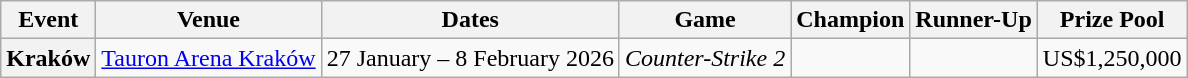<table class="wikitable">
<tr>
<th>Event</th>
<th>Venue</th>
<th>Dates</th>
<th>Game</th>
<th>Champion</th>
<th>Runner-Up</th>
<th>Prize Pool</th>
</tr>
<tr>
<th>Kraków</th>
<td><a href='#'>Tauron Arena Kraków</a></td>
<td>27 January – 8 February 2026</td>
<td><em>Counter-Strike 2</em></td>
<td></td>
<td></td>
<td>US$1,250,000</td>
</tr>
</table>
